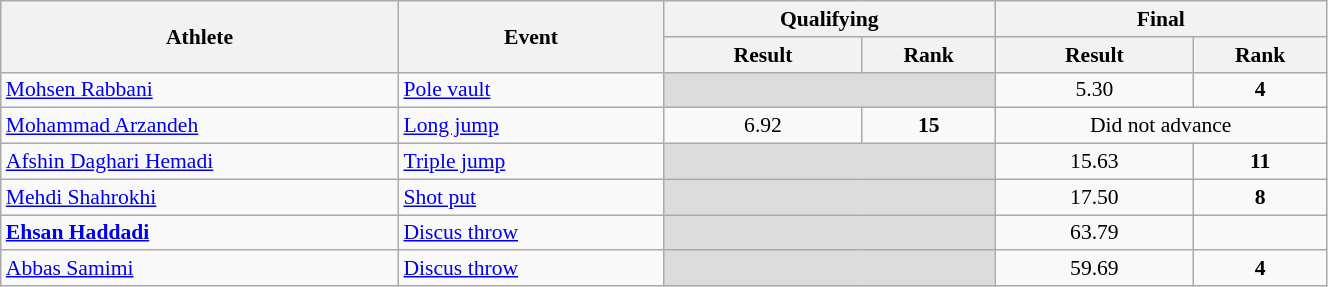<table class="wikitable" width="70%" style="text-align:center; font-size:90%">
<tr>
<th rowspan="2" width="30%">Athlete</th>
<th rowspan="2" width="20%">Event</th>
<th colspan="2" width="25%">Qualifying</th>
<th colspan="2" width="25%">Final</th>
</tr>
<tr>
<th width="15%">Result</th>
<th>Rank</th>
<th width="15%">Result</th>
<th>Rank</th>
</tr>
<tr>
<td align="left"><a href='#'>Mohsen Rabbani</a></td>
<td align="left"><a href='#'>Pole vault</a></td>
<td colspan=2 bgcolor=#DCDCDC></td>
<td>5.30</td>
<td><strong>4</strong></td>
</tr>
<tr>
<td align="left"><a href='#'>Mohammad Arzandeh</a></td>
<td align="left"><a href='#'>Long jump</a></td>
<td>6.92</td>
<td><strong>15</strong></td>
<td colspan=2  align=center>Did not advance</td>
</tr>
<tr>
<td align="left"><a href='#'>Afshin Daghari Hemadi</a></td>
<td align="left"><a href='#'>Triple jump</a></td>
<td colspan=2 bgcolor=#DCDCDC></td>
<td>15.63</td>
<td><strong>11</strong></td>
</tr>
<tr>
<td align="left"><a href='#'>Mehdi Shahrokhi</a></td>
<td align="left"><a href='#'>Shot put</a></td>
<td colspan=2 bgcolor=#DCDCDC></td>
<td>17.50</td>
<td><strong>8</strong></td>
</tr>
<tr>
<td align="left"><strong><a href='#'>Ehsan Haddadi</a></strong></td>
<td align="left"><a href='#'>Discus throw</a></td>
<td colspan=2 bgcolor=#DCDCDC></td>
<td>63.79</td>
<td></td>
</tr>
<tr>
<td align="left"><a href='#'>Abbas Samimi</a></td>
<td align="left"><a href='#'>Discus throw</a></td>
<td colspan=2 bgcolor=#DCDCDC></td>
<td>59.69</td>
<td><strong>4</strong></td>
</tr>
</table>
